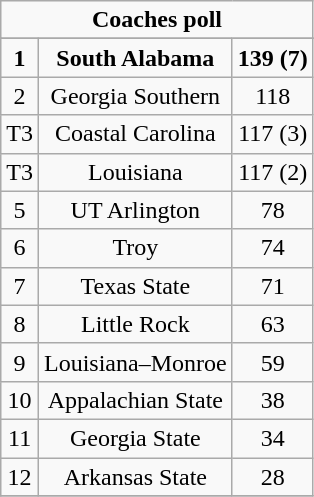<table class="wikitable">
<tr align="center">
<td align="center" Colspan="3"><strong>Coaches poll</strong></td>
</tr>
<tr align="center">
</tr>
<tr align="center">
<td><strong>1</strong></td>
<td><strong>South Alabama</strong></td>
<td><strong>139 (7)</strong></td>
</tr>
<tr align="center">
<td>2</td>
<td>Georgia Southern</td>
<td>118</td>
</tr>
<tr align="center">
<td>T3</td>
<td>Coastal Carolina</td>
<td>117 (3)</td>
</tr>
<tr align="center">
<td>T3</td>
<td>Louisiana</td>
<td>117 (2)</td>
</tr>
<tr align="center">
<td>5</td>
<td>UT Arlington</td>
<td>78</td>
</tr>
<tr align="center">
<td>6</td>
<td>Troy</td>
<td>74</td>
</tr>
<tr align="center">
<td>7</td>
<td>Texas State</td>
<td>71</td>
</tr>
<tr align="center">
<td>8</td>
<td>Little Rock</td>
<td>63</td>
</tr>
<tr align="center">
<td>9</td>
<td>Louisiana–Monroe</td>
<td>59</td>
</tr>
<tr align="center">
<td>10</td>
<td>Appalachian State</td>
<td>38</td>
</tr>
<tr align="center">
<td>11</td>
<td>Georgia State</td>
<td>34</td>
</tr>
<tr align="center">
<td>12</td>
<td>Arkansas State</td>
<td>28</td>
</tr>
<tr align="center">
</tr>
</table>
